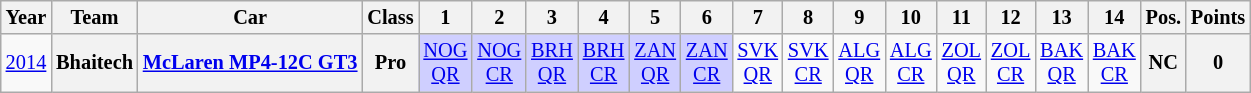<table class="wikitable" border="1" style="text-align:center; font-size:85%;">
<tr>
<th>Year</th>
<th>Team</th>
<th>Car</th>
<th>Class</th>
<th>1</th>
<th>2</th>
<th>3</th>
<th>4</th>
<th>5</th>
<th>6</th>
<th>7</th>
<th>8</th>
<th>9</th>
<th>10</th>
<th>11</th>
<th>12</th>
<th>13</th>
<th>14</th>
<th>Pos.</th>
<th>Points</th>
</tr>
<tr>
<td><a href='#'>2014</a></td>
<th>Bhaitech</th>
<th nowrap><a href='#'>McLaren MP4-12C GT3</a></th>
<th>Pro</th>
<td style="background:#CFCFFF;"><a href='#'>NOG<br>QR</a><br></td>
<td style="background:#CFCFFF;"><a href='#'>NOG<br>CR</a><br></td>
<td style="background:#CFCFFF;"><a href='#'>BRH<br>QR</a><br></td>
<td style="background:#CFCFFF;"><a href='#'>BRH<br>CR</a><br></td>
<td style="background:#CFCFFF;"><a href='#'>ZAN<br>QR</a><br></td>
<td style="background:#CFCFFF;"><a href='#'>ZAN<br>CR</a><br></td>
<td><a href='#'>SVK<br>QR</a></td>
<td><a href='#'>SVK<br>CR</a></td>
<td><a href='#'>ALG<br>QR</a></td>
<td><a href='#'>ALG<br>CR</a></td>
<td><a href='#'>ZOL<br>QR</a></td>
<td><a href='#'>ZOL<br>CR</a></td>
<td><a href='#'>BAK<br>QR</a></td>
<td><a href='#'>BAK<br>CR</a></td>
<th>NC</th>
<th>0</th>
</tr>
</table>
